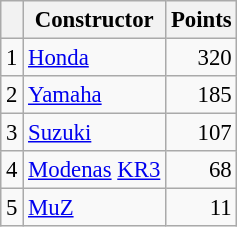<table class="wikitable" style="font-size: 95%;">
<tr>
<th></th>
<th>Constructor</th>
<th>Points</th>
</tr>
<tr>
<td align=center>1</td>
<td> <a href='#'>Honda</a></td>
<td align=right>320</td>
</tr>
<tr>
<td align=center>2</td>
<td> <a href='#'>Yamaha</a></td>
<td align=right>185</td>
</tr>
<tr>
<td align=center>3</td>
<td> <a href='#'>Suzuki</a></td>
<td align=right>107</td>
</tr>
<tr>
<td align=center>4</td>
<td> <a href='#'>Modenas</a> <a href='#'>KR3</a></td>
<td align=right>68</td>
</tr>
<tr>
<td align=center>5</td>
<td> <a href='#'>MuZ</a></td>
<td align=right>11</td>
</tr>
</table>
